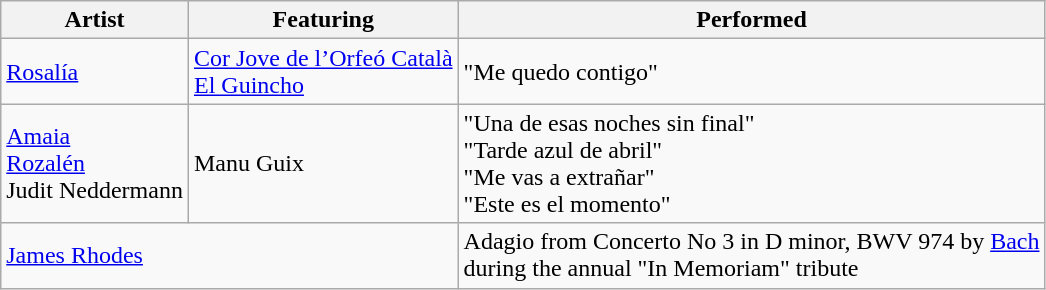<table class="wikitable">
<tr>
<th>Artist</th>
<th>Featuring</th>
<th>Performed</th>
</tr>
<tr>
<td><a href='#'>Rosalía</a></td>
<td><a href='#'>Cor Jove de l’Orfeó Català</a><br><a href='#'>El Guincho</a></td>
<td>"Me quedo contigo"</td>
</tr>
<tr>
<td><a href='#'>Amaia</a><br><a href='#'>Rozalén</a><br>Judit Neddermann</td>
<td>Manu Guix</td>
<td>"Una de esas noches sin final"<br>"Tarde azul de abril"<br>"Me vas a extrañar"<br>"Este es el momento"</td>
</tr>
<tr>
<td colspan="2"><a href='#'>James Rhodes</a></td>
<td>Adagio from Concerto No 3 in D minor, BWV 974 by <a href='#'>Bach</a><br>during the annual "In Memoriam" tribute</td>
</tr>
</table>
